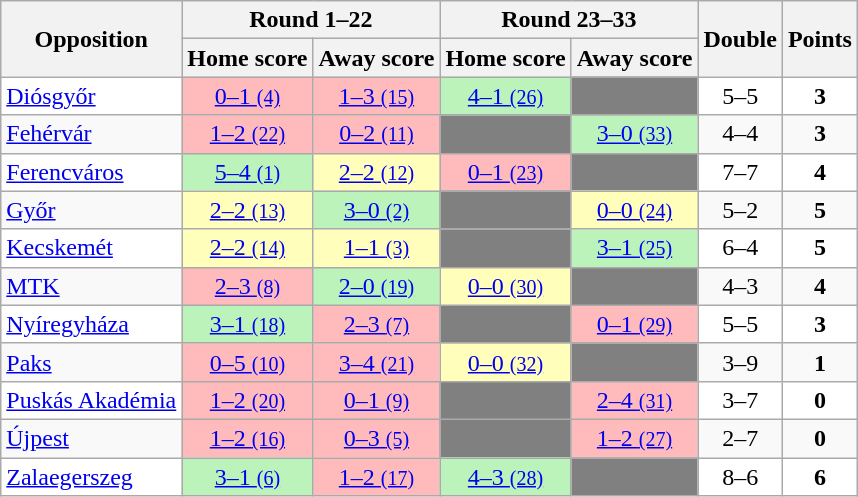<table class="wikitable" style="text-align: center;">
<tr>
<th rowspan="2">Opposition</th>
<th colspan="2">Round 1–22</th>
<th colspan="2">Round 23–33</th>
<th rowspan="2">Double</th>
<th rowspan="2">Points</th>
</tr>
<tr>
<th>Home score</th>
<th>Away score</th>
<th>Home score</th>
<th>Away score</th>
</tr>
<tr bgcolor="white">
<td align=left><a href='#'>Diósgyőr</a></td>
<td bgcolor=#FFBBBB><a href='#'>0–1 <small>(4)</small></a></td>
<td bgcolor=#FFBBBB><a href='#'>1–3 <small>(15)</small></a></td>
<td bgcolor=#BBF3BB><a href='#'>4–1 <small>(26)</small></a></td>
<td bgcolor=grey></td>
<td>5–5</td>
<td><strong>3</strong></td>
</tr>
<tr>
<td align=left><a href='#'>Fehérvár</a></td>
<td bgcolor=#FFBBBB><a href='#'>1–2 <small>(22)</small></a></td>
<td bgcolor=#FFBBBB><a href='#'>0–2 <small>(11)</small></a></td>
<td bgcolor=grey></td>
<td bgcolor=#BBF3BB><a href='#'>3–0 <small>(33)</small></a></td>
<td>4–4</td>
<td><strong>3</strong></td>
</tr>
<tr bgcolor="white">
<td align=left><a href='#'>Ferencváros</a></td>
<td bgcolor=#BBF3BB><a href='#'>5–4 <small>(1)</small></a></td>
<td bgcolor=#FFFFBB><a href='#'>2–2 <small>(12)</small></a></td>
<td bgcolor=#FFBBBB><a href='#'>0–1 <small>(23)</small></a></td>
<td bgcolor=grey></td>
<td>7–7</td>
<td><strong>4</strong></td>
</tr>
<tr>
<td align=left><a href='#'>Győr</a></td>
<td bgcolor=#FFFFBB><a href='#'>2–2 <small>(13)</small></a></td>
<td bgcolor=#BBF3BB><a href='#'>3–0 <small>(2)</small></a></td>
<td bgcolor=grey></td>
<td bgcolor=#FFFFBB><a href='#'>0–0 <small>(24)</small></a></td>
<td>5–2</td>
<td><strong>5</strong></td>
</tr>
<tr bgcolor="white">
<td align=left><a href='#'>Kecskemét</a></td>
<td bgcolor=#FFFFBB><a href='#'>2–2 <small>(14)</small></a></td>
<td bgcolor=#FFFFBB><a href='#'>1–1 <small>(3)</small></a></td>
<td bgcolor=grey></td>
<td bgcolor=#BBF3BB><a href='#'>3–1 <small>(25)</small></a></td>
<td>6–4</td>
<td><strong>5</strong></td>
</tr>
<tr>
<td align=left><a href='#'>MTK</a></td>
<td bgcolor=#FFBBBB><a href='#'>2–3 <small>(8)</small></a></td>
<td bgcolor=#BBF3BB><a href='#'>2–0 <small>(19)</small></a></td>
<td bgcolor=#FFFFBB><a href='#'>0–0 <small>(30)</small></a></td>
<td bgcolor=grey></td>
<td>4–3</td>
<td><strong>4</strong></td>
</tr>
<tr bgcolor="white">
<td align=left><a href='#'>Nyíregyháza</a></td>
<td bgcolor=#BBF3BB><a href='#'>3–1 <small>(18)</small></a></td>
<td bgcolor=#FFBBBB><a href='#'>2–3 <small>(7)</small></a></td>
<td bgcolor=grey></td>
<td bgcolor=#FFBBBB><a href='#'>0–1 <small>(29)</small></a></td>
<td>5–5</td>
<td><strong>3</strong></td>
</tr>
<tr>
<td align=left><a href='#'>Paks</a></td>
<td bgcolor=#FFBBBB><a href='#'>0–5 <small>(10)</small></a></td>
<td bgcolor=#FFBBBB><a href='#'>3–4 <small>(21)</small></a></td>
<td bgcolor=#FFFFBB><a href='#'>0–0 <small>(32)</small></a></td>
<td bgcolor=grey></td>
<td>3–9</td>
<td><strong>1</strong></td>
</tr>
<tr bgcolor="white">
<td align=left><a href='#'>Puskás Akadémia</a></td>
<td bgcolor=#FFBBBB><a href='#'>1–2 <small>(20)</small></a></td>
<td bgcolor=#FFBBBB><a href='#'>0–1 <small>(9)</small></a></td>
<td bgcolor=grey></td>
<td bgcolor=#FFBBBB><a href='#'>2–4 <small>(31)</small></a></td>
<td>3–7</td>
<td><strong>0</strong></td>
</tr>
<tr>
<td align=left><a href='#'>Újpest</a></td>
<td bgcolor=#FFBBBB><a href='#'>1–2 <small>(16)</small></a></td>
<td bgcolor=#FFBBBB><a href='#'>0–3 <small>(5)</small></a></td>
<td bgcolor=grey></td>
<td bgcolor=#FFBBBB><a href='#'>1–2 <small>(27)</small></a></td>
<td>2–7</td>
<td><strong>0</strong></td>
</tr>
<tr bgcolor="white">
<td align=left><a href='#'>Zalaegerszeg</a></td>
<td bgcolor=#BBF3BB><a href='#'>3–1 <small>(6)</small></a></td>
<td bgcolor=#FFBBBB><a href='#'>1–2 <small>(17)</small></a></td>
<td bgcolor=#BBF3BB><a href='#'>4–3 <small>(28)</small></a></td>
<td bgcolor=grey></td>
<td>8–6</td>
<td><strong>6</strong></td>
</tr>
</table>
